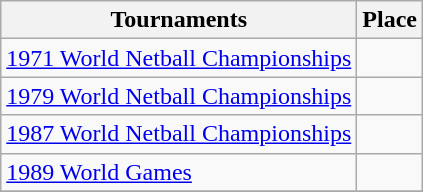<table class="wikitable collapsible">
<tr>
<th>Tournaments</th>
<th>Place</th>
</tr>
<tr>
<td><a href='#'>1971 World Netball Championships</a></td>
<td></td>
</tr>
<tr>
<td><a href='#'>1979 World Netball Championships</a></td>
<td></td>
</tr>
<tr>
<td><a href='#'>1987 World Netball Championships</a></td>
<td></td>
</tr>
<tr>
<td><a href='#'>1989 World Games</a></td>
<td></td>
</tr>
<tr>
</tr>
</table>
